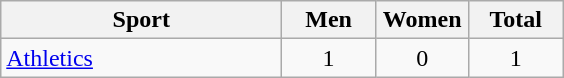<table class="wikitable sortable" style="text-align:center;">
<tr>
<th width="180">Sport</th>
<th width="55">Men</th>
<th width="55">Women</th>
<th width="55">Total</th>
</tr>
<tr>
<td align="left"><a href='#'>Athletics</a></td>
<td>1</td>
<td>0</td>
<td>1</td>
</tr>
</table>
